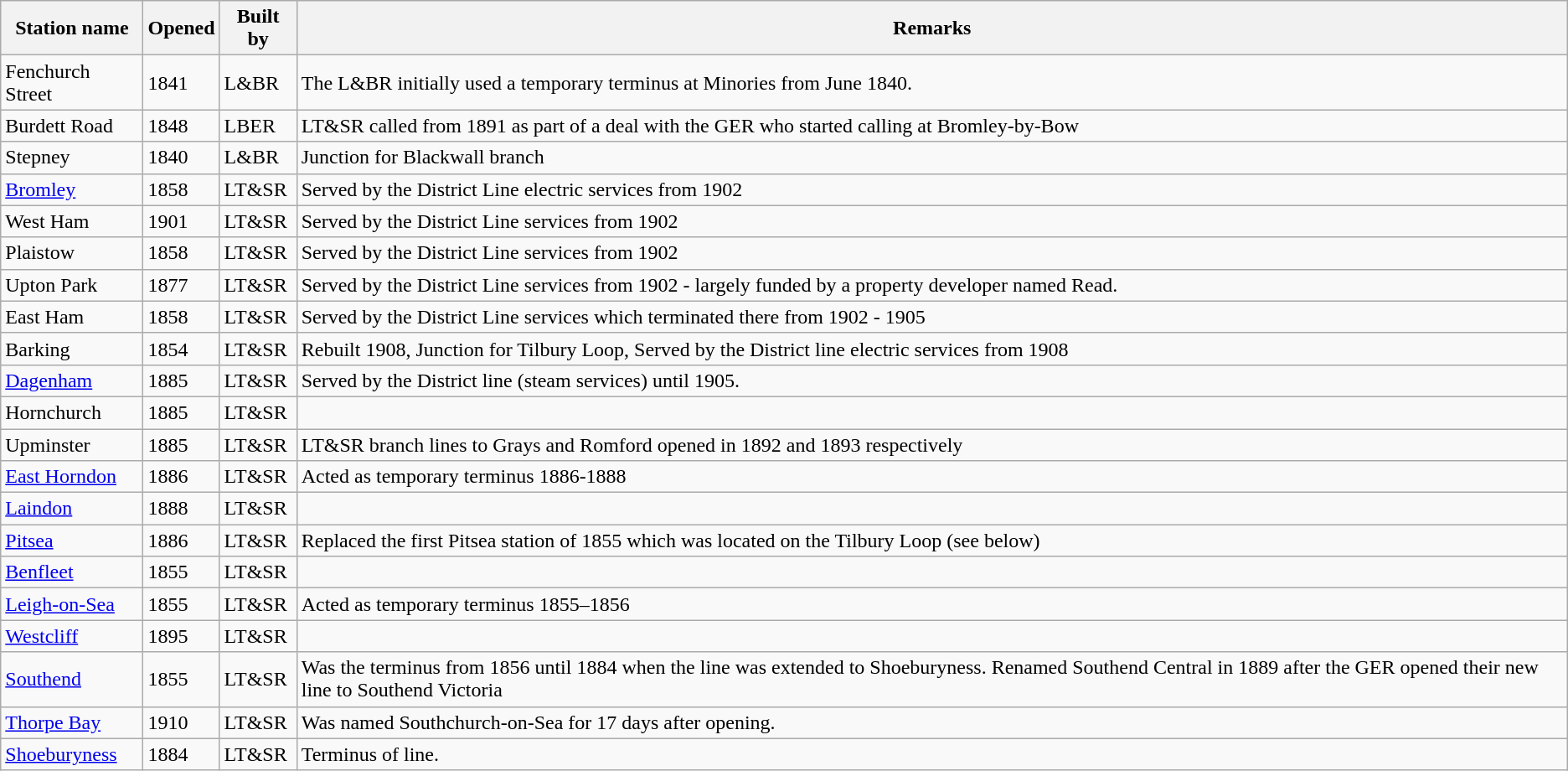<table class="wikitable">
<tr>
<th>Station name</th>
<th>Opened</th>
<th>Built by</th>
<th>Remarks</th>
</tr>
<tr>
<td>Fenchurch Street</td>
<td>1841</td>
<td>L&BR</td>
<td>The L&BR initially used a temporary terminus at Minories from June 1840.</td>
</tr>
<tr>
<td>Burdett Road</td>
<td>1848</td>
<td>LBER</td>
<td>LT&SR called from 1891 as part of a deal with the GER who started calling at Bromley-by-Bow</td>
</tr>
<tr>
<td>Stepney</td>
<td>1840</td>
<td>L&BR</td>
<td>Junction for Blackwall branch</td>
</tr>
<tr>
<td><a href='#'>Bromley</a></td>
<td>1858</td>
<td>LT&SR</td>
<td>Served by the District Line electric services from 1902</td>
</tr>
<tr>
<td>West Ham</td>
<td>1901</td>
<td>LT&SR</td>
<td>Served by the District Line services from 1902</td>
</tr>
<tr>
<td>Plaistow</td>
<td>1858</td>
<td>LT&SR</td>
<td>Served by the District Line services from 1902</td>
</tr>
<tr>
<td>Upton Park</td>
<td>1877</td>
<td>LT&SR</td>
<td>Served by the District Line services from 1902 - largely funded by a property developer named Read.</td>
</tr>
<tr>
<td>East Ham</td>
<td>1858</td>
<td>LT&SR</td>
<td>Served by the District Line services which terminated there from 1902 - 1905</td>
</tr>
<tr>
<td>Barking</td>
<td>1854</td>
<td>LT&SR</td>
<td>Rebuilt 1908, Junction for Tilbury Loop, Served by the District line electric services from 1908</td>
</tr>
<tr>
<td><a href='#'>Dagenham</a></td>
<td>1885</td>
<td>LT&SR</td>
<td>Served by the District line (steam services) until 1905.</td>
</tr>
<tr>
<td>Hornchurch</td>
<td>1885</td>
<td>LT&SR</td>
<td></td>
</tr>
<tr>
<td>Upminster</td>
<td>1885</td>
<td>LT&SR</td>
<td>LT&SR branch lines to Grays and Romford opened in 1892 and 1893 respectively</td>
</tr>
<tr>
<td><a href='#'>East Horndon</a></td>
<td>1886</td>
<td>LT&SR</td>
<td>Acted as temporary terminus 1886-1888</td>
</tr>
<tr>
<td><a href='#'>Laindon</a></td>
<td>1888</td>
<td>LT&SR</td>
<td></td>
</tr>
<tr>
<td><a href='#'>Pitsea</a></td>
<td>1886</td>
<td>LT&SR</td>
<td>Replaced the first Pitsea station of 1855 which was located on the Tilbury Loop (see below)</td>
</tr>
<tr>
<td><a href='#'>Benfleet</a></td>
<td>1855</td>
<td>LT&SR</td>
<td></td>
</tr>
<tr>
<td><a href='#'>Leigh-on-Sea</a></td>
<td>1855</td>
<td>LT&SR</td>
<td>Acted as temporary terminus 1855–1856</td>
</tr>
<tr>
<td><a href='#'>Westcliff</a></td>
<td>1895</td>
<td>LT&SR</td>
<td></td>
</tr>
<tr>
<td><a href='#'>Southend</a></td>
<td>1855</td>
<td>LT&SR</td>
<td>Was the terminus from 1856 until 1884 when the line was extended to Shoeburyness. Renamed Southend Central in 1889 after the GER opened their new line to Southend Victoria</td>
</tr>
<tr>
<td><a href='#'>Thorpe Bay</a></td>
<td>1910</td>
<td>LT&SR</td>
<td>Was named Southchurch-on-Sea for 17 days after opening.</td>
</tr>
<tr>
<td><a href='#'>Shoeburyness</a></td>
<td>1884</td>
<td>LT&SR</td>
<td>Terminus of line.</td>
</tr>
</table>
